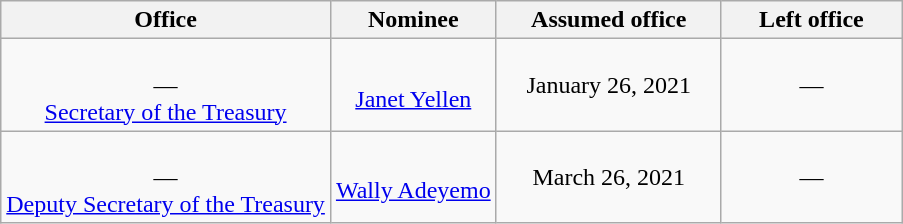<table class="wikitable sortable" style="text-align:center">
<tr>
<th>Office</th>
<th>Nominee</th>
<th style="width:25%;" data-sort-type="date">Assumed office</th>
<th style="width:20%;" data-sort-type="date">Left office</th>
</tr>
<tr>
<td><br>—<br><a href='#'>Secretary of the Treasury</a></td>
<td><br><a href='#'>Janet Yellen</a></td>
<td>January 26, 2021<br></td>
<td>—</td>
</tr>
<tr>
<td><br>—<br><a href='#'>Deputy Secretary of the Treasury</a></td>
<td><br><a href='#'>Wally Adeyemo</a></td>
<td>March 26, 2021<br></td>
<td>—</td>
</tr>
</table>
